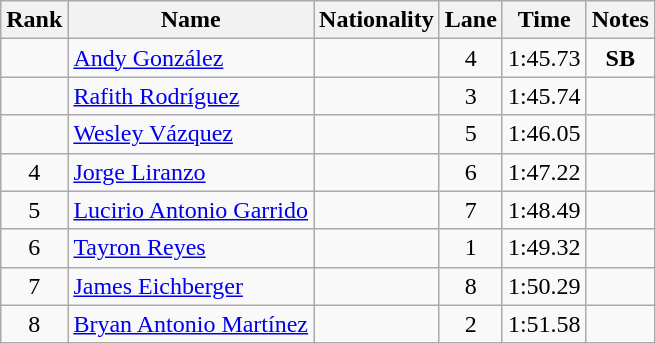<table class="wikitable sortable" style="text-align:center">
<tr>
<th>Rank</th>
<th>Name</th>
<th>Nationality</th>
<th>Lane</th>
<th>Time</th>
<th>Notes</th>
</tr>
<tr>
<td></td>
<td align=left><a href='#'>Andy González</a></td>
<td align=left></td>
<td>4</td>
<td>1:45.73</td>
<td><strong>SB</strong></td>
</tr>
<tr>
<td></td>
<td align=left><a href='#'>Rafith Rodríguez</a></td>
<td align=left></td>
<td>3</td>
<td>1:45.74</td>
<td></td>
</tr>
<tr>
<td></td>
<td align=left><a href='#'>Wesley Vázquez</a></td>
<td align=left></td>
<td>5</td>
<td>1:46.05</td>
<td></td>
</tr>
<tr>
<td>4</td>
<td align=left><a href='#'>Jorge Liranzo</a></td>
<td align=left></td>
<td>6</td>
<td>1:47.22</td>
<td></td>
</tr>
<tr>
<td>5</td>
<td align=left><a href='#'>Lucirio Antonio Garrido</a></td>
<td align=left></td>
<td>7</td>
<td>1:48.49</td>
<td></td>
</tr>
<tr>
<td>6</td>
<td align=left><a href='#'>Tayron Reyes</a></td>
<td align=left></td>
<td>1</td>
<td>1:49.32</td>
<td></td>
</tr>
<tr>
<td>7</td>
<td align=left><a href='#'>James Eichberger</a></td>
<td align=left></td>
<td>8</td>
<td>1:50.29</td>
<td></td>
</tr>
<tr>
<td>8</td>
<td align=left><a href='#'>Bryan Antonio Martínez</a></td>
<td align=left></td>
<td>2</td>
<td>1:51.58</td>
<td></td>
</tr>
</table>
